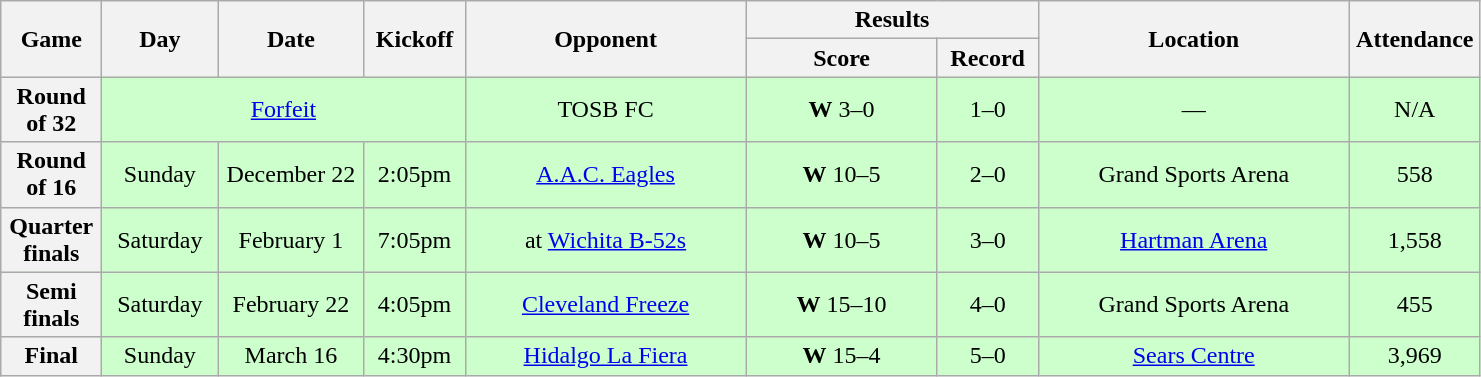<table class="wikitable">
<tr>
<th rowspan="2" width="60">Game</th>
<th rowspan="2" width="70">Day</th>
<th rowspan="2" width="90">Date</th>
<th rowspan="2" width="60">Kickoff</th>
<th rowspan="2" width="180">Opponent</th>
<th colspan="2" width="180">Results</th>
<th rowspan="2" width="200">Location</th>
<th rowspan="2" width="80">Attendance</th>
</tr>
<tr>
<th width="120">Score</th>
<th width="60">Record</th>
</tr>
<tr align="center" bgcolor="#CCFFCC">
<th>Round of 32</th>
<td colSpan=3><a href='#'>Forfeit</a></td>
<td>TOSB FC</td>
<td><strong>W</strong> 3–0</td>
<td>1–0</td>
<td>—</td>
<td>N/A</td>
</tr>
<tr align="center" bgcolor="#CCFFCC">
<th>Round of 16</th>
<td>Sunday</td>
<td>December 22</td>
<td>2:05pm</td>
<td><a href='#'>A.A.C. Eagles</a></td>
<td><strong>W</strong> 10–5</td>
<td>2–0</td>
<td>Grand Sports Arena</td>
<td>558</td>
</tr>
<tr align="center" bgcolor="#CCFFCC">
<th>Quarter finals</th>
<td>Saturday</td>
<td>February 1</td>
<td>7:05pm</td>
<td>at <a href='#'>Wichita B-52s</a></td>
<td><strong>W</strong> 10–5</td>
<td>3–0</td>
<td><a href='#'>Hartman Arena</a></td>
<td>1,558</td>
</tr>
<tr align="center" bgcolor="#CCFFCC">
<th>Semi finals</th>
<td>Saturday</td>
<td>February 22</td>
<td>4:05pm</td>
<td><a href='#'>Cleveland Freeze</a></td>
<td><strong>W</strong> 15–10</td>
<td>4–0</td>
<td>Grand Sports Arena</td>
<td>455</td>
</tr>
<tr align="center" bgcolor="#CCFFCC">
<th>Final</th>
<td>Sunday</td>
<td>March 16</td>
<td>4:30pm</td>
<td><a href='#'>Hidalgo La Fiera</a></td>
<td><strong>W</strong> 15–4</td>
<td>5–0</td>
<td><a href='#'>Sears Centre</a></td>
<td>3,969</td>
</tr>
</table>
